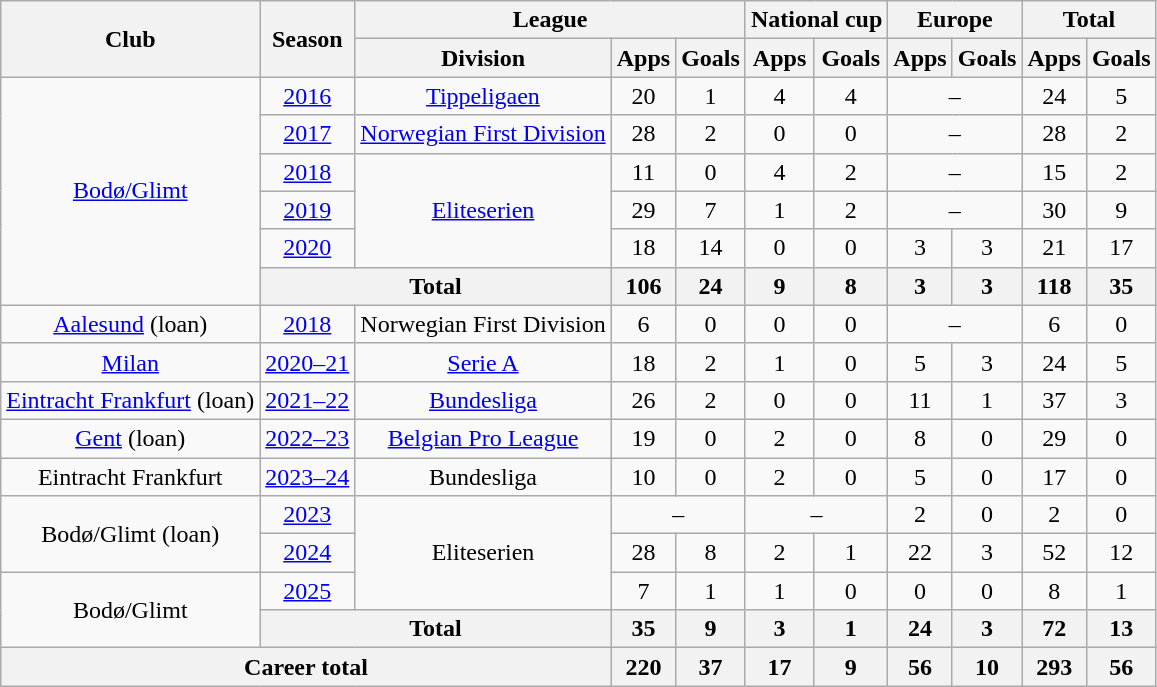<table class="wikitable" style="text-align:center">
<tr>
<th rowspan="2">Club</th>
<th rowspan="2">Season</th>
<th colspan="3">League</th>
<th colspan="2">National cup</th>
<th colspan="2">Europe</th>
<th colspan="2">Total</th>
</tr>
<tr>
<th>Division</th>
<th>Apps</th>
<th>Goals</th>
<th>Apps</th>
<th>Goals</th>
<th>Apps</th>
<th>Goals</th>
<th>Apps</th>
<th>Goals</th>
</tr>
<tr>
<td rowspan="6"><a href='#'>Bodø/Glimt</a></td>
<td><a href='#'>2016</a></td>
<td><a href='#'>Tippeligaen</a></td>
<td>20</td>
<td>1</td>
<td>4</td>
<td>4</td>
<td colspan="2">–</td>
<td>24</td>
<td>5</td>
</tr>
<tr>
<td><a href='#'>2017</a></td>
<td><a href='#'>Norwegian First Division</a></td>
<td>28</td>
<td>2</td>
<td>0</td>
<td>0</td>
<td colspan="2">–</td>
<td>28</td>
<td>2</td>
</tr>
<tr>
<td><a href='#'>2018</a></td>
<td rowspan="3"><a href='#'>Eliteserien</a></td>
<td>11</td>
<td>0</td>
<td>4</td>
<td>2</td>
<td colspan="2">–</td>
<td>15</td>
<td>2</td>
</tr>
<tr>
<td><a href='#'>2019</a></td>
<td>29</td>
<td>7</td>
<td>1</td>
<td>2</td>
<td colspan="2">–</td>
<td>30</td>
<td>9</td>
</tr>
<tr>
<td><a href='#'>2020</a></td>
<td>18</td>
<td>14</td>
<td>0</td>
<td>0</td>
<td>3</td>
<td>3</td>
<td>21</td>
<td>17</td>
</tr>
<tr>
<th colspan="2">Total</th>
<th>106</th>
<th>24</th>
<th>9</th>
<th>8</th>
<th>3</th>
<th>3</th>
<th>118</th>
<th>35</th>
</tr>
<tr>
<td><a href='#'>Aalesund</a> (loan)</td>
<td><a href='#'>2018</a></td>
<td>Norwegian First Division</td>
<td>6</td>
<td>0</td>
<td>0</td>
<td>0</td>
<td colspan="2">–</td>
<td>6</td>
<td>0</td>
</tr>
<tr>
<td><a href='#'>Milan</a></td>
<td><a href='#'>2020–21</a></td>
<td><a href='#'>Serie A</a></td>
<td>18</td>
<td>2</td>
<td>1</td>
<td>0</td>
<td>5</td>
<td>3</td>
<td>24</td>
<td>5</td>
</tr>
<tr>
<td><a href='#'>Eintracht Frankfurt</a> (loan)</td>
<td><a href='#'>2021–22</a></td>
<td><a href='#'>Bundesliga</a></td>
<td>26</td>
<td>2</td>
<td>0</td>
<td>0</td>
<td>11</td>
<td>1</td>
<td>37</td>
<td>3</td>
</tr>
<tr>
<td><a href='#'>Gent</a> (loan)</td>
<td><a href='#'>2022–23</a></td>
<td><a href='#'>Belgian Pro League</a></td>
<td>19</td>
<td>0</td>
<td>2</td>
<td>0</td>
<td>8</td>
<td>0</td>
<td>29</td>
<td>0</td>
</tr>
<tr>
<td>Eintracht Frankfurt</td>
<td><a href='#'>2023–24</a></td>
<td>Bundesliga</td>
<td>10</td>
<td>0</td>
<td>2</td>
<td>0</td>
<td>5</td>
<td>0</td>
<td>17</td>
<td>0</td>
</tr>
<tr>
<td rowspan="2">Bodø/Glimt (loan)</td>
<td><a href='#'>2023</a></td>
<td rowspan="3">Eliteserien</td>
<td colspan="2">–</td>
<td colspan="2">–</td>
<td>2</td>
<td>0</td>
<td>2</td>
<td>0</td>
</tr>
<tr>
<td><a href='#'>2024</a></td>
<td>28</td>
<td>8</td>
<td>2</td>
<td>1</td>
<td>22</td>
<td>3</td>
<td>52</td>
<td>12</td>
</tr>
<tr>
<td rowspan="2">Bodø/Glimt</td>
<td><a href='#'>2025</a></td>
<td>7</td>
<td>1</td>
<td>1</td>
<td>0</td>
<td>0</td>
<td>0</td>
<td>8</td>
<td>1</td>
</tr>
<tr>
<th colspan="2">Total</th>
<th>35</th>
<th>9</th>
<th>3</th>
<th>1</th>
<th>24</th>
<th>3</th>
<th>72</th>
<th>13</th>
</tr>
<tr>
<th colspan="3">Career total</th>
<th>220</th>
<th>37</th>
<th>17</th>
<th>9</th>
<th>56</th>
<th>10</th>
<th>293</th>
<th>56</th>
</tr>
</table>
